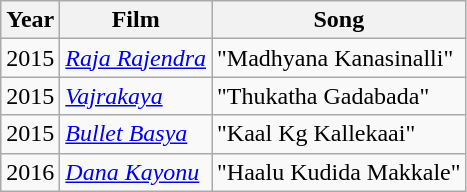<table class="wikitable sortable">
<tr>
<th>Year</th>
<th>Film</th>
<th>Song</th>
</tr>
<tr>
<td>2015</td>
<td><em><a href='#'>Raja Rajendra</a></em></td>
<td>"Madhyana Kanasinalli"</td>
</tr>
<tr>
<td>2015</td>
<td><em><a href='#'>Vajrakaya</a></em></td>
<td>"Thukatha Gadabada"</td>
</tr>
<tr>
<td>2015</td>
<td><em><a href='#'>Bullet Basya</a></em></td>
<td>"Kaal Kg Kallekaai"</td>
</tr>
<tr>
<td>2016</td>
<td><em><a href='#'>Dana Kayonu</a></em></td>
<td>"Haalu Kudida Makkale"</td>
</tr>
</table>
